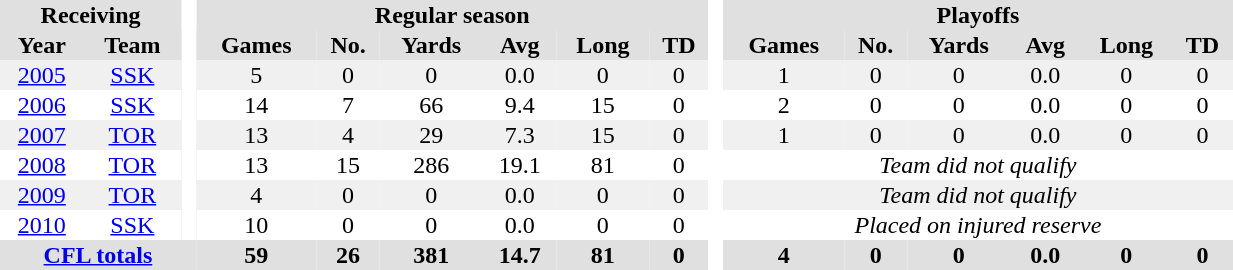<table BORDER="0" CELLPADDING="1" CELLSPACING="0" width="65%" style="text-align:center">
<tr bgcolor="#e0e0e0">
<th colspan="2">Receiving</th>
<th rowspan="99" bgcolor="#ffffff"> </th>
<th colspan="6">Regular season</th>
<th rowspan="99" bgcolor="#ffffff"> </th>
<th colspan="6">Playoffs</th>
</tr>
<tr bgcolor="#e0e0e0">
<th>Year</th>
<th>Team</th>
<th>Games</th>
<th>No.</th>
<th>Yards</th>
<th>Avg</th>
<th>Long</th>
<th>TD</th>
<th>Games</th>
<th>No.</th>
<th>Yards</th>
<th>Avg</th>
<th>Long</th>
<th>TD</th>
</tr>
<tr ALIGN="center" bgcolor="#f0f0f0">
<td><a href='#'>2005</a></td>
<td><a href='#'>SSK</a></td>
<td>5</td>
<td>0</td>
<td>0</td>
<td>0.0</td>
<td>0</td>
<td>0</td>
<td>1</td>
<td>0</td>
<td>0</td>
<td>0.0</td>
<td>0</td>
<td>0</td>
</tr>
<tr ALIGN="center">
<td><a href='#'>2006</a></td>
<td><a href='#'>SSK</a></td>
<td>14</td>
<td>7</td>
<td>66</td>
<td>9.4</td>
<td>15</td>
<td>0</td>
<td>2</td>
<td>0</td>
<td>0</td>
<td>0.0</td>
<td>0</td>
<td>0</td>
</tr>
<tr ALIGN="center" bgcolor="#f0f0f0">
<td><a href='#'>2007</a></td>
<td><a href='#'>TOR</a></td>
<td>13</td>
<td>4</td>
<td>29</td>
<td>7.3</td>
<td>15</td>
<td>0</td>
<td>1</td>
<td>0</td>
<td>0</td>
<td>0.0</td>
<td>0</td>
<td>0</td>
</tr>
<tr ALIGN="center">
<td><a href='#'>2008</a></td>
<td><a href='#'>TOR</a></td>
<td>13</td>
<td>15</td>
<td>286</td>
<td>19.1</td>
<td>81</td>
<td>0</td>
<td colspan="6"><em>Team did not qualify</em></td>
</tr>
<tr ALIGN="center" bgcolor="#f0f0f0">
<td><a href='#'>2009</a></td>
<td><a href='#'>TOR</a></td>
<td>4</td>
<td>0</td>
<td>0</td>
<td>0.0</td>
<td>0</td>
<td>0</td>
<td colspan="6"><em>Team did not qualify</em></td>
</tr>
<tr ALIGN="center">
<td><a href='#'>2010</a></td>
<td><a href='#'>SSK</a></td>
<td>10</td>
<td>0</td>
<td>0</td>
<td>0.0</td>
<td>0</td>
<td>0</td>
<td colspan="6"><em>Placed on injured reserve</em></td>
</tr>
<tr bgcolor="#e0e0e0">
<th colspan="3"><a href='#'>CFL totals</a></th>
<th>59</th>
<th>26</th>
<th>381</th>
<th>14.7</th>
<th>81</th>
<th>0</th>
<th>4</th>
<th>0</th>
<th>0</th>
<th>0.0</th>
<th>0</th>
<th>0</th>
</tr>
</table>
